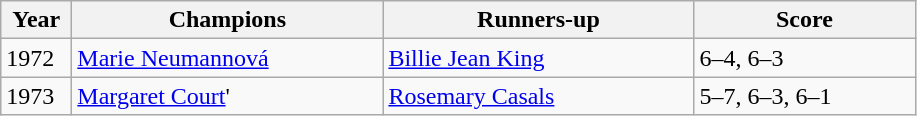<table class="wikitable">
<tr>
<th style="width:40px">Year</th>
<th style="width:200px">Champions</th>
<th style="width:200px">Runners-up</th>
<th style="width:140px" class="unsortable">Score</th>
</tr>
<tr>
<td>1972</td>
<td> <a href='#'>Marie Neumannová</a></td>
<td> <a href='#'>Billie Jean King</a></td>
<td>6–4, 6–3</td>
</tr>
<tr>
<td>1973</td>
<td> <a href='#'>Margaret Court</a>'</td>
<td> <a href='#'>Rosemary Casals</a></td>
<td>5–7, 6–3, 6–1</td>
</tr>
</table>
